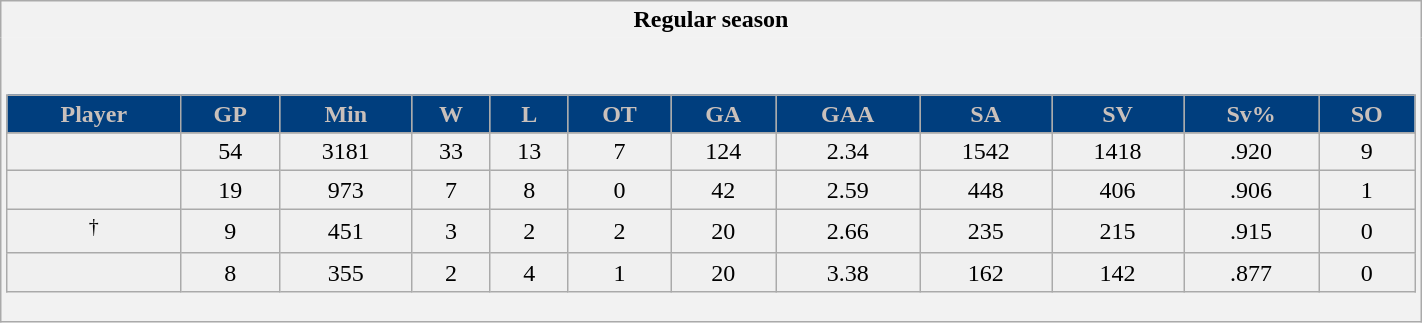<table class="wikitable" style="border: 1px solid #aaa;" width="75%">
<tr>
<th style="border: 0;">Regular season</th>
</tr>
<tr>
<td style="background: #f2f2f2; border: 0; text-align: center;"><br><table class="wikitable sortable" width="100%">
<tr align="center"  bgcolor="#dddddd">
<th style="background:#003e7e;color:#c9c0bb;">Player</th>
<th style="background:#003e7e;color:#c9c0bb;">GP</th>
<th style="background:#003e7e;color:#c9c0bb;">Min</th>
<th style="background:#003e7e;color:#c9c0bb;">W</th>
<th style="background:#003e7e;color:#c9c0bb;">L</th>
<th style="background:#003e7e;color:#c9c0bb;">OT</th>
<th style="background:#003e7e;color:#c9c0bb;">GA</th>
<th style="background:#003e7e;color:#c9c0bb;">GAA</th>
<th style="background:#003e7e;color:#c9c0bb;">SA</th>
<th style="background:#003e7e;color:#c9c0bb;">SV</th>
<th style="background:#003e7e;color:#c9c0bb;">Sv%</th>
<th style="background:#003e7e;color:#c9c0bb;">SO</th>
</tr>
<tr align=center>
</tr>
<tr bgcolor="#f0f0f0">
<td></td>
<td>54</td>
<td>3181</td>
<td>33</td>
<td>13</td>
<td>7</td>
<td>124</td>
<td>2.34</td>
<td>1542</td>
<td>1418</td>
<td>.920</td>
<td>9</td>
</tr>
<tr bgcolor="#f0f0f0">
<td></td>
<td>19</td>
<td>973</td>
<td>7</td>
<td>8</td>
<td>0</td>
<td>42</td>
<td>2.59</td>
<td>448</td>
<td>406</td>
<td>.906</td>
<td>1</td>
</tr>
<tr bgcolor="#f0f0f0">
<td><sup>†</sup></td>
<td>9</td>
<td>451</td>
<td>3</td>
<td>2</td>
<td>2</td>
<td>20</td>
<td>2.66</td>
<td>235</td>
<td>215</td>
<td>.915</td>
<td>0</td>
</tr>
<tr bgcolor="#f0f0f0">
<td></td>
<td>8</td>
<td>355</td>
<td>2</td>
<td>4</td>
<td>1</td>
<td>20</td>
<td>3.38</td>
<td>162</td>
<td>142</td>
<td>.877</td>
<td>0</td>
</tr>
</table>
</td>
</tr>
</table>
